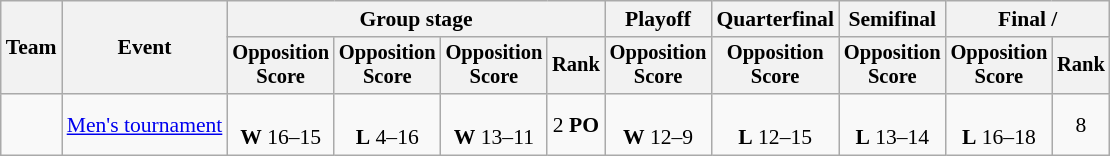<table class="wikitable" style="text-align:center; font-size:90%;">
<tr>
<th rowspan=2>Team</th>
<th rowspan=2>Event</th>
<th colspan=4>Group stage</th>
<th>Playoff</th>
<th>Quarterfinal</th>
<th>Semifinal</th>
<th colspan=2>Final / </th>
</tr>
<tr style=font-size:95%>
<th>Opposition<br>Score</th>
<th>Opposition<br>Score</th>
<th>Opposition<br>Score</th>
<th>Rank</th>
<th>Opposition<br>Score</th>
<th>Opposition<br>Score</th>
<th>Opposition<br>Score</th>
<th>Opposition<br>Score</th>
<th>Rank</th>
</tr>
<tr>
<td align=left></td>
<td align=left><a href='#'>Men's tournament</a></td>
<td><br><strong>W</strong> 16–15</td>
<td><br><strong>L</strong> 4–16</td>
<td><br><strong>W</strong> 13–11</td>
<td>2 <strong>PO</strong></td>
<td><br><strong>W</strong> 12–9</td>
<td><br><strong>L</strong> 12–15</td>
<td><br><strong>L</strong> 13–14</td>
<td><br><strong>L</strong> 16–18</td>
<td>8</td>
</tr>
</table>
